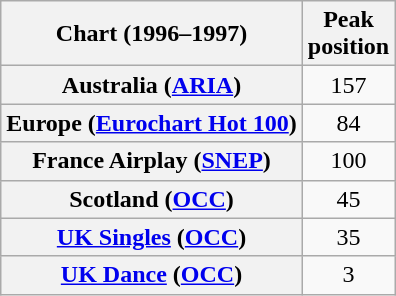<table class="wikitable sortable plainrowheaders" style="text-align:center">
<tr>
<th>Chart (1996–1997)</th>
<th>Peak<br>position</th>
</tr>
<tr>
<th scope="row">Australia (<a href='#'>ARIA</a>)</th>
<td>157</td>
</tr>
<tr>
<th scope="row">Europe (<a href='#'>Eurochart Hot 100</a>)</th>
<td>84</td>
</tr>
<tr>
<th scope="row">France Airplay (<a href='#'>SNEP</a>)</th>
<td>100</td>
</tr>
<tr>
<th scope="row">Scotland (<a href='#'>OCC</a>)</th>
<td>45</td>
</tr>
<tr>
<th scope="row"><a href='#'>UK Singles</a> (<a href='#'>OCC</a>)</th>
<td>35</td>
</tr>
<tr>
<th scope="row"><a href='#'>UK Dance</a> (<a href='#'>OCC</a>)</th>
<td>3</td>
</tr>
</table>
